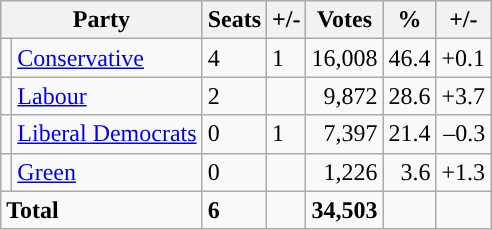<table class="wikitable sortable">
<tr>
<th colspan="2">Party</th>
<th>Seats</th>
<th>+/-</th>
<th>Votes</th>
<th>%</th>
<th>+/-</th>
</tr>
<tr>
<td style="background-color: "></td>
<td><a href='#'>Conservative</a></td>
<td>4</td>
<td> 1</td>
<td style="text-align:right;">16,008</td>
<td style="text-align:right;">46.4</td>
<td style="text-align:right;">+0.1</td>
</tr>
<tr>
<td style="background-color: "></td>
<td><a href='#'>Labour</a></td>
<td>2</td>
<td></td>
<td style="text-align:right;">9,872</td>
<td style="text-align:right;">28.6</td>
<td style="text-align:right;">+3.7</td>
</tr>
<tr>
<td style="background-color: "></td>
<td><a href='#'>Liberal Democrats</a></td>
<td>0</td>
<td> 1</td>
<td style="text-align:right;">7,397</td>
<td style="text-align:right;">21.4</td>
<td style="text-align:right;">–0.3</td>
</tr>
<tr>
<td style="background-color: "></td>
<td><a href='#'>Green</a></td>
<td>0</td>
<td></td>
<td style="text-align:right;">1,226</td>
<td style="text-align:right;">3.6</td>
<td style="text-align:right;">+1.3</td>
</tr>
<tr>
<td colspan="2"><strong>Total</strong></td>
<td><strong>6</strong></td>
<td></td>
<td style="text-align:right;"><strong>34,503</strong></td>
<td style="text-align:right;"></td>
<td style="text-align:right;"></td>
</tr>
</table>
